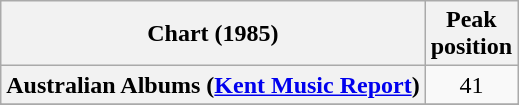<table class="wikitable sortable plainrowheaders" style="text-align:center">
<tr>
<th scope="col">Chart (1985)</th>
<th scope="col">Peak<br>position</th>
</tr>
<tr>
<th scope="row">Australian Albums (<a href='#'>Kent Music Report</a>)</th>
<td>41</td>
</tr>
<tr>
</tr>
<tr>
</tr>
<tr>
</tr>
<tr>
</tr>
<tr>
</tr>
</table>
